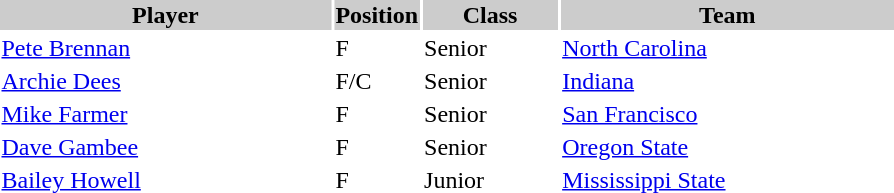<table style="width:600px" "border:'1' 'solid' 'gray'">
<tr>
<th style="background:#CCCCCC;width:40%">Player</th>
<th style="background:#CCCCCC;width:4%">Position</th>
<th style="background:#CCCCCC;width:16%">Class</th>
<th style="background:#CCCCCC;width:40%">Team</th>
</tr>
<tr>
<td><a href='#'>Pete Brennan</a></td>
<td>F</td>
<td>Senior</td>
<td><a href='#'>North Carolina</a></td>
</tr>
<tr>
<td><a href='#'>Archie Dees</a></td>
<td>F/C</td>
<td>Senior</td>
<td><a href='#'>Indiana</a></td>
</tr>
<tr>
<td><a href='#'>Mike Farmer</a></td>
<td>F</td>
<td>Senior</td>
<td><a href='#'>San Francisco</a></td>
</tr>
<tr>
<td><a href='#'>Dave Gambee</a></td>
<td>F</td>
<td>Senior</td>
<td><a href='#'>Oregon State</a></td>
</tr>
<tr>
<td><a href='#'>Bailey Howell</a></td>
<td>F</td>
<td>Junior</td>
<td><a href='#'>Mississippi State</a></td>
</tr>
</table>
